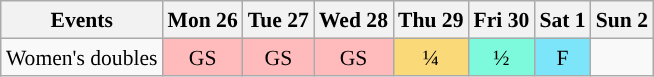<table class="wikitable" style="margin:0.5em auto; font-size:90%; line-height:1.25em; text-align:center">
<tr>
<th>Events</th>
<th>Mon 26</th>
<th>Tue 27</th>
<th>Wed 28</th>
<th>Thu 29</th>
<th>Fri 30</th>
<th>Sat 1</th>
<th>Sun 2</th>
</tr>
<tr>
<td style="text-align:left;">Women's doubles</td>
<td style="background-color:#FFBBBB">GS</td>
<td style="background-color:#FFBBBB">GS</td>
<td style="background-color:#FFBBBB">GS</td>
<td style="background-color:#FAD978">¼</td>
<td style="background-color:#7DFADB">½</td>
<td style="background-color:#7DE5FA">F</td>
<td></td>
</tr>
</table>
